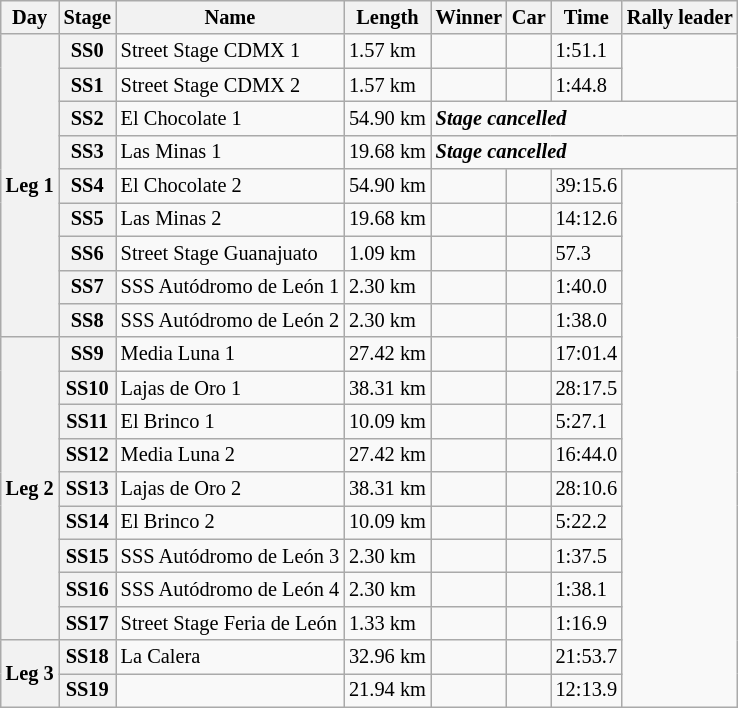<table class="wikitable plainrowheaders sortable" style="font-size: 85%">
<tr>
<th>Day</th>
<th>Stage</th>
<th>Name</th>
<th>Length</th>
<th>Winner</th>
<th>Car</th>
<th>Time</th>
<th>Rally leader</th>
</tr>
<tr>
<th rowspan="9">Leg 1</th>
<th>SS0</th>
<td>Street Stage CDMX 1</td>
<td>1.57 km</td>
<td></td>
<td></td>
<td>1:51.1</td>
<td rowspan="2"></td>
</tr>
<tr>
<th>SS1</th>
<td>Street Stage CDMX 2</td>
<td>1.57 km</td>
<td></td>
<td></td>
<td>1:44.8</td>
</tr>
<tr>
<th>SS2</th>
<td>El Chocolate 1</td>
<td>54.90 km</td>
<td colspan="4"><div><strong><em>Stage cancelled</em></strong></div></td>
</tr>
<tr>
<th>SS3</th>
<td>Las Minas 1</td>
<td>19.68 km</td>
<td colspan="4"><div><strong><em>Stage cancelled</em></strong></div></td>
</tr>
<tr>
<th>SS4</th>
<td>El Chocolate 2</td>
<td>54.90 km</td>
<td></td>
<td></td>
<td>39:15.6</td>
<td rowspan="16"></td>
</tr>
<tr>
<th>SS5</th>
<td>Las Minas 2</td>
<td>19.68 km</td>
<td></td>
<td></td>
<td>14:12.6</td>
</tr>
<tr>
<th>SS6</th>
<td>Street Stage Guanajuato</td>
<td>1.09 km</td>
<td></td>
<td></td>
<td>57.3</td>
</tr>
<tr>
<th>SS7</th>
<td>SSS Autódromo de León 1</td>
<td>2.30 km</td>
<td></td>
<td></td>
<td>1:40.0</td>
</tr>
<tr>
<th>SS8</th>
<td>SSS Autódromo de León 2</td>
<td>2.30 km</td>
<td></td>
<td></td>
<td>1:38.0</td>
</tr>
<tr>
<th rowspan="9">Leg 2</th>
<th>SS9</th>
<td>Media Luna 1</td>
<td>27.42 km</td>
<td></td>
<td></td>
<td>17:01.4</td>
</tr>
<tr>
<th>SS10</th>
<td>Lajas de Oro 1</td>
<td>38.31 km</td>
<td></td>
<td></td>
<td>28:17.5</td>
</tr>
<tr>
<th>SS11</th>
<td>El Brinco 1</td>
<td>10.09 km</td>
<td><br></td>
<td><br></td>
<td>5:27.1</td>
</tr>
<tr>
<th>SS12</th>
<td>Media Luna 2</td>
<td>27.42 km</td>
<td></td>
<td></td>
<td>16:44.0</td>
</tr>
<tr>
<th>SS13</th>
<td>Lajas de Oro 2</td>
<td>38.31 km</td>
<td></td>
<td></td>
<td>28:10.6</td>
</tr>
<tr>
<th>SS14</th>
<td>El Brinco 2</td>
<td>10.09 km</td>
<td></td>
<td></td>
<td>5:22.2</td>
</tr>
<tr>
<th>SS15</th>
<td>SSS Autódromo de León 3</td>
<td>2.30 km</td>
<td></td>
<td></td>
<td>1:37.5</td>
</tr>
<tr>
<th>SS16</th>
<td>SSS Autódromo de León 4</td>
<td>2.30 km</td>
<td></td>
<td></td>
<td>1:38.1</td>
</tr>
<tr>
<th>SS17</th>
<td>Street Stage Feria de León</td>
<td>1.33 km</td>
<td></td>
<td></td>
<td>1:16.9</td>
</tr>
<tr>
<th rowspan="2">Leg 3</th>
<th>SS18</th>
<td>La Calera</td>
<td>32.96 km</td>
<td></td>
<td></td>
<td>21:53.7</td>
</tr>
<tr>
<th>SS19</th>
<td></td>
<td>21.94 km</td>
<td></td>
<td></td>
<td>12:13.9</td>
</tr>
</table>
